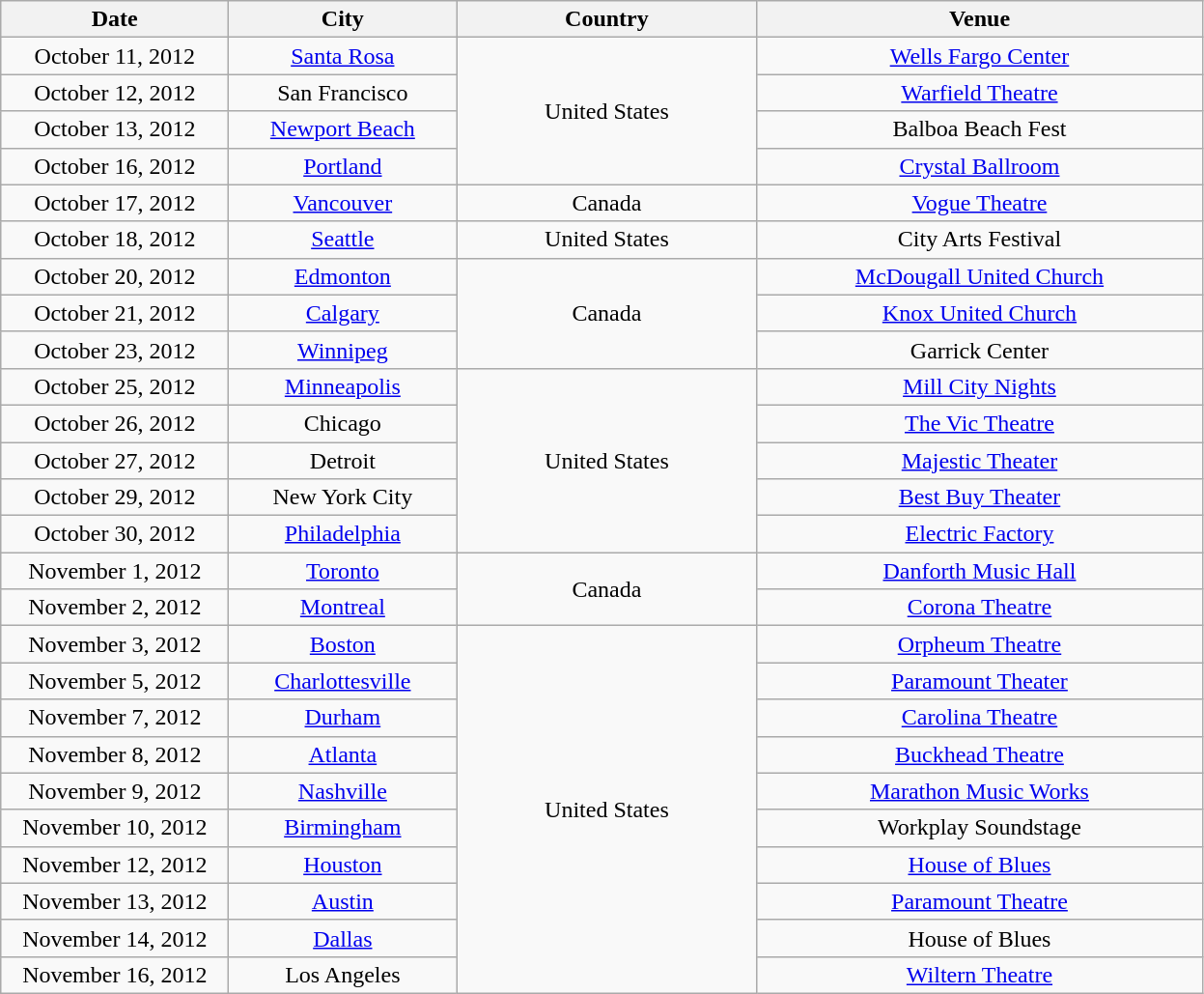<table class="wikitable" style="text-align:center;">
<tr>
<th style="width:150px;">Date</th>
<th style="width:150px;">City</th>
<th style="width:200px;">Country</th>
<th style="width:300px;">Venue</th>
</tr>
<tr>
<td>October 11, 2012</td>
<td><a href='#'>Santa Rosa</a></td>
<td rowspan="4">United States</td>
<td><a href='#'>Wells Fargo Center</a></td>
</tr>
<tr>
<td>October 12, 2012</td>
<td>San Francisco</td>
<td><a href='#'>Warfield Theatre</a></td>
</tr>
<tr>
<td>October 13, 2012</td>
<td><a href='#'>Newport Beach</a></td>
<td>Balboa Beach Fest</td>
</tr>
<tr>
<td>October 16, 2012</td>
<td><a href='#'>Portland</a></td>
<td><a href='#'>Crystal Ballroom</a></td>
</tr>
<tr>
<td>October 17, 2012</td>
<td><a href='#'>Vancouver</a></td>
<td>Canada</td>
<td><a href='#'>Vogue Theatre</a></td>
</tr>
<tr>
<td>October 18, 2012</td>
<td><a href='#'>Seattle</a></td>
<td>United States</td>
<td>City Arts Festival</td>
</tr>
<tr>
<td>October 20, 2012</td>
<td><a href='#'>Edmonton</a></td>
<td rowspan="3">Canada</td>
<td><a href='#'>McDougall United Church</a></td>
</tr>
<tr>
<td>October 21, 2012</td>
<td><a href='#'>Calgary</a></td>
<td><a href='#'>Knox United Church</a></td>
</tr>
<tr>
<td>October 23, 2012</td>
<td><a href='#'>Winnipeg</a></td>
<td>Garrick Center</td>
</tr>
<tr>
<td>October 25, 2012</td>
<td><a href='#'>Minneapolis</a></td>
<td rowspan="5">United States</td>
<td><a href='#'>Mill City Nights</a></td>
</tr>
<tr>
<td>October 26, 2012</td>
<td>Chicago</td>
<td><a href='#'>The Vic Theatre</a></td>
</tr>
<tr>
<td>October 27, 2012</td>
<td>Detroit</td>
<td><a href='#'>Majestic Theater</a></td>
</tr>
<tr>
<td>October 29, 2012</td>
<td>New York City</td>
<td><a href='#'>Best Buy Theater</a></td>
</tr>
<tr>
<td>October 30, 2012</td>
<td><a href='#'>Philadelphia</a></td>
<td><a href='#'>Electric Factory</a></td>
</tr>
<tr>
<td>November 1, 2012</td>
<td><a href='#'>Toronto</a></td>
<td rowspan="2">Canada</td>
<td><a href='#'>Danforth Music Hall</a></td>
</tr>
<tr>
<td>November 2, 2012</td>
<td><a href='#'>Montreal</a></td>
<td><a href='#'>Corona Theatre</a></td>
</tr>
<tr>
<td>November 3, 2012</td>
<td><a href='#'>Boston</a></td>
<td rowspan="10">United States</td>
<td><a href='#'>Orpheum Theatre</a></td>
</tr>
<tr>
<td>November 5, 2012</td>
<td><a href='#'>Charlottesville</a></td>
<td><a href='#'>Paramount Theater</a></td>
</tr>
<tr>
<td>November 7, 2012</td>
<td><a href='#'>Durham</a></td>
<td><a href='#'>Carolina Theatre</a></td>
</tr>
<tr>
<td>November 8, 2012</td>
<td><a href='#'>Atlanta</a></td>
<td><a href='#'>Buckhead Theatre</a></td>
</tr>
<tr>
<td>November 9, 2012</td>
<td><a href='#'>Nashville</a></td>
<td><a href='#'>Marathon Music Works</a></td>
</tr>
<tr>
<td>November 10, 2012</td>
<td><a href='#'>Birmingham</a></td>
<td>Workplay Soundstage</td>
</tr>
<tr>
<td>November 12, 2012</td>
<td><a href='#'>Houston</a></td>
<td><a href='#'>House of Blues</a></td>
</tr>
<tr>
<td>November 13, 2012</td>
<td><a href='#'>Austin</a></td>
<td><a href='#'>Paramount Theatre</a></td>
</tr>
<tr>
<td>November 14, 2012</td>
<td><a href='#'>Dallas</a></td>
<td>House of Blues</td>
</tr>
<tr>
<td>November 16, 2012</td>
<td>Los Angeles</td>
<td><a href='#'>Wiltern Theatre</a></td>
</tr>
</table>
